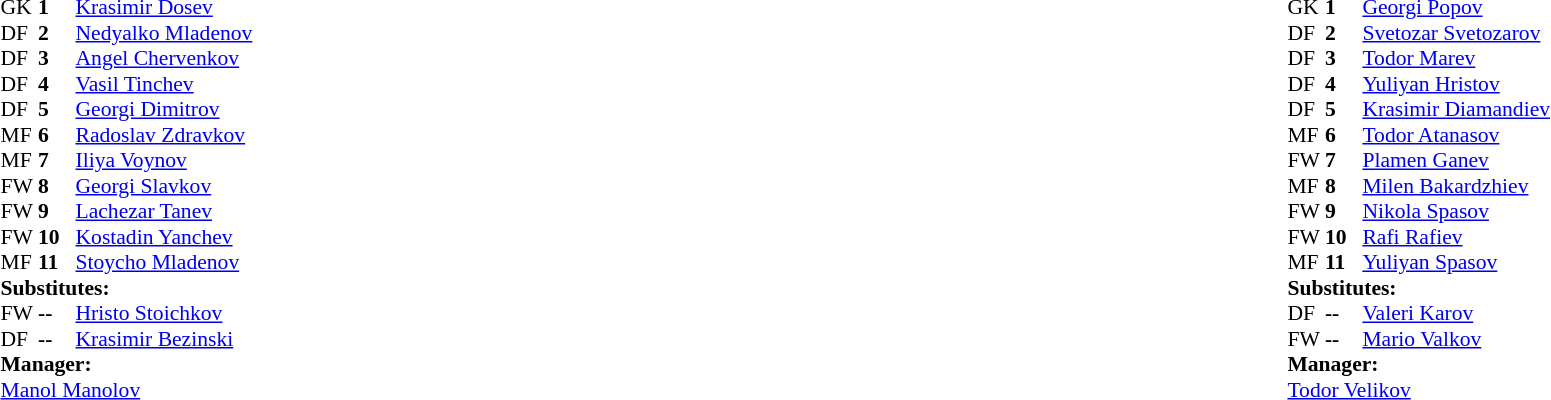<table style="width:100%">
<tr>
<td style="vertical-align:top;width:50%"><br><table style="font-size:90%" cellspacing="0" cellpadding="0">
<tr>
<th width="25"></th>
<th width="25"></th>
</tr>
<tr>
<td>GK</td>
<td><strong>1</strong></td>
<td> <a href='#'>Krasimir Dosev</a></td>
</tr>
<tr>
<td>DF</td>
<td><strong>2</strong></td>
<td> <a href='#'>Nedyalko Mladenov</a></td>
<td></td>
<td></td>
</tr>
<tr>
<td>DF</td>
<td><strong>3</strong></td>
<td> <a href='#'>Angel Chervenkov</a></td>
</tr>
<tr>
<td>DF</td>
<td><strong>4</strong></td>
<td> <a href='#'>Vasil Tinchev</a></td>
</tr>
<tr>
<td>DF</td>
<td><strong>5</strong></td>
<td> <a href='#'>Georgi Dimitrov</a></td>
</tr>
<tr>
<td>MF</td>
<td><strong>6</strong></td>
<td> <a href='#'>Radoslav Zdravkov</a></td>
</tr>
<tr>
<td>MF</td>
<td><strong>7</strong></td>
<td> <a href='#'>Iliya Voynov</a></td>
</tr>
<tr>
<td>FW</td>
<td><strong>8</strong></td>
<td> <a href='#'>Georgi Slavkov</a></td>
<td></td>
<td></td>
</tr>
<tr>
<td>FW</td>
<td><strong>9</strong></td>
<td> <a href='#'>Lachezar Tanev</a></td>
</tr>
<tr>
<td>FW</td>
<td><strong>10</strong></td>
<td> <a href='#'>Kostadin Yanchev</a></td>
</tr>
<tr>
<td>MF</td>
<td><strong>11</strong></td>
<td> <a href='#'>Stoycho Mladenov</a></td>
</tr>
<tr>
<td colspan=4><strong>Substitutes:</strong></td>
</tr>
<tr>
<td>FW</td>
<td><strong>--</strong></td>
<td> <a href='#'>Hristo Stoichkov</a></td>
<td></td>
<td></td>
</tr>
<tr>
<td>DF</td>
<td><strong>--</strong></td>
<td> <a href='#'>Krasimir Bezinski</a></td>
<td></td>
<td></td>
</tr>
<tr>
<td colspan=4><strong>Manager:</strong></td>
</tr>
<tr>
<td colspan="4"> <a href='#'>Manol Manolov</a></td>
</tr>
</table>
</td>
<td valign="top"></td>
<td valign="top" width="50%"><br><table cellspacing="0" cellpadding="0" style="font-size:90%;margin:auto">
<tr>
<th width="25"></th>
<th width="25"></th>
</tr>
<tr>
<td>GK</td>
<td><strong>1</strong></td>
<td> <a href='#'>Georgi Popov</a></td>
</tr>
<tr>
<td>DF</td>
<td><strong>2</strong></td>
<td> <a href='#'>Svetozar Svetozarov</a></td>
</tr>
<tr>
<td>DF</td>
<td><strong>3</strong></td>
<td> <a href='#'>Todor Marev</a></td>
</tr>
<tr>
<td>DF</td>
<td><strong>4</strong></td>
<td> <a href='#'>Yuliyan Hristov</a></td>
</tr>
<tr>
<td>DF</td>
<td><strong>5</strong></td>
<td> <a href='#'>Krasimir Diamandiev</a></td>
<td></td>
<td></td>
</tr>
<tr>
<td>MF</td>
<td><strong>6</strong></td>
<td> <a href='#'>Todor Atanasov</a></td>
</tr>
<tr>
<td>FW</td>
<td><strong>7</strong></td>
<td> <a href='#'>Plamen Ganev</a></td>
<td></td>
<td></td>
</tr>
<tr>
<td>MF</td>
<td><strong>8</strong></td>
<td> <a href='#'>Milen Bakardzhiev</a></td>
</tr>
<tr>
<td>FW</td>
<td><strong>9</strong></td>
<td> <a href='#'>Nikola Spasov</a></td>
</tr>
<tr>
<td>FW</td>
<td><strong>10</strong></td>
<td> <a href='#'>Rafi Rafiev</a></td>
</tr>
<tr>
<td>MF</td>
<td><strong>11</strong></td>
<td> <a href='#'>Yuliyan Spasov</a></td>
</tr>
<tr>
<td colspan=4><strong>Substitutes:</strong></td>
</tr>
<tr>
<td>DF</td>
<td><strong>--</strong></td>
<td> <a href='#'>Valeri Karov</a></td>
<td></td>
<td></td>
</tr>
<tr>
<td>FW</td>
<td><strong>--</strong></td>
<td> <a href='#'>Mario Valkov</a></td>
<td></td>
<td></td>
</tr>
<tr>
<td colspan=4><strong>Manager:</strong></td>
</tr>
<tr>
<td colspan="4"> <a href='#'>Todor Velikov</a></td>
</tr>
</table>
</td>
</tr>
</table>
